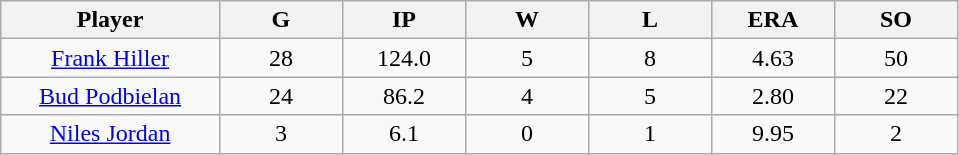<table class="wikitable sortable">
<tr>
<th bgcolor="#DDDDFF" width="16%">Player</th>
<th bgcolor="#DDDDFF" width="9%">G</th>
<th bgcolor="#DDDDFF" width="9%">IP</th>
<th bgcolor="#DDDDFF" width="9%">W</th>
<th bgcolor="#DDDDFF" width="9%">L</th>
<th bgcolor="#DDDDFF" width="9%">ERA</th>
<th bgcolor="#DDDDFF" width="9%">SO</th>
</tr>
<tr align="center">
<td><a href='#'>Frank Hiller</a></td>
<td>28</td>
<td>124.0</td>
<td>5</td>
<td>8</td>
<td>4.63</td>
<td>50</td>
</tr>
<tr align="center">
<td><a href='#'>Bud Podbielan</a></td>
<td>24</td>
<td>86.2</td>
<td>4</td>
<td>5</td>
<td>2.80</td>
<td>22</td>
</tr>
<tr align="center">
<td><a href='#'>Niles Jordan</a></td>
<td>3</td>
<td>6.1</td>
<td>0</td>
<td>1</td>
<td>9.95</td>
<td>2</td>
</tr>
</table>
